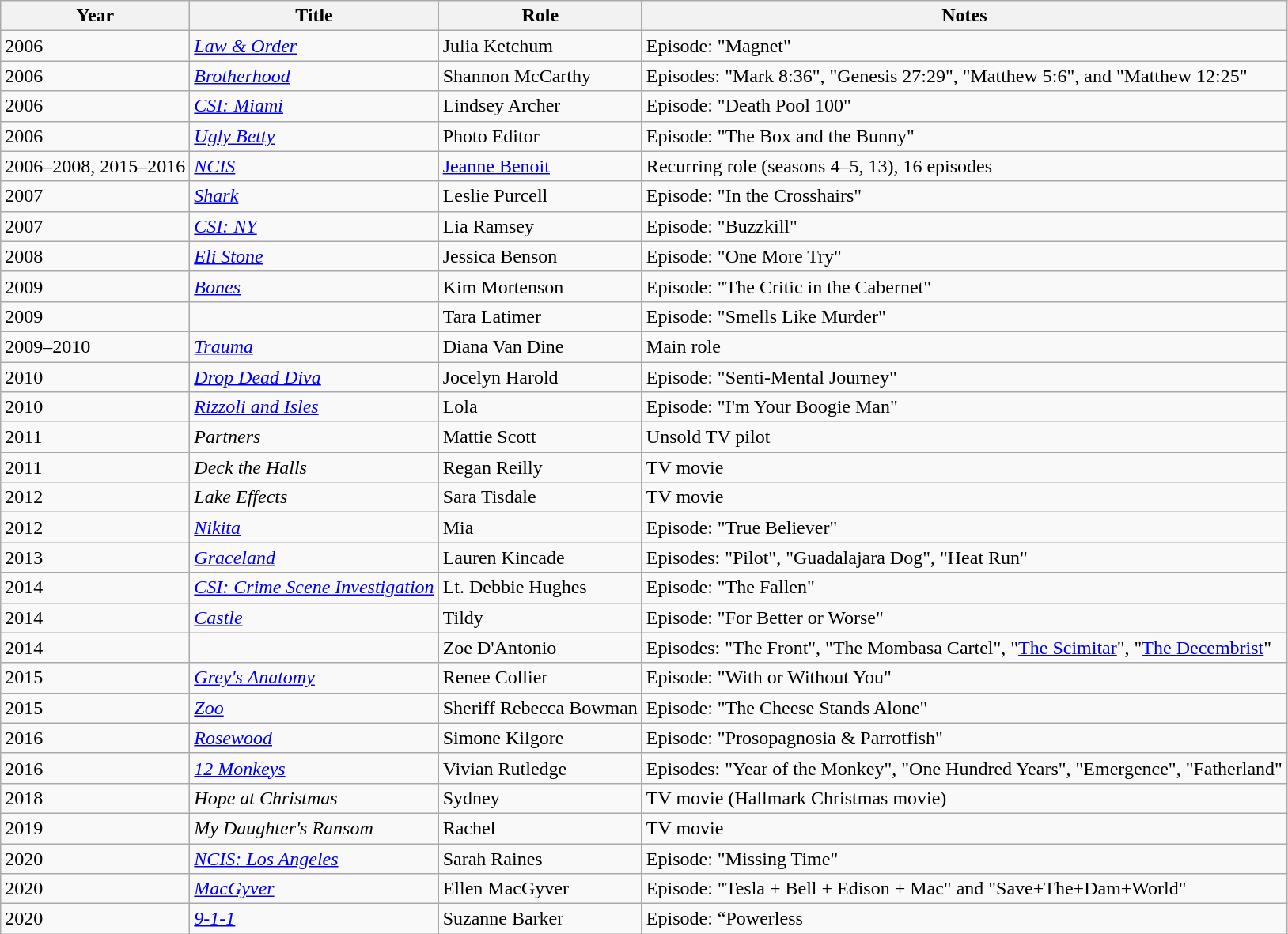<table class="wikitable sortable">
<tr>
<th>Year</th>
<th>Title</th>
<th>Role</th>
<th class="unsortable">Notes</th>
</tr>
<tr>
<td>2006</td>
<td><em><a href='#'>Law & Order</a></em></td>
<td>Julia Ketchum</td>
<td>Episode: "Magnet"</td>
</tr>
<tr>
<td>2006</td>
<td><em><a href='#'>Brotherhood</a></em></td>
<td>Shannon McCarthy</td>
<td>Episodes: "Mark 8:36", "Genesis 27:29", "Matthew 5:6", and "Matthew 12:25"</td>
</tr>
<tr>
<td>2006</td>
<td><em><a href='#'>CSI: Miami</a></em></td>
<td>Lindsey Archer</td>
<td>Episode: "Death Pool 100"</td>
</tr>
<tr>
<td>2006</td>
<td><em><a href='#'>Ugly Betty</a></em></td>
<td>Photo Editor</td>
<td>Episode: "The Box and the Bunny"</td>
</tr>
<tr>
<td>2006–2008, 2015–2016</td>
<td><em><a href='#'>NCIS</a></em></td>
<td><a href='#'>Jeanne Benoit</a></td>
<td>Recurring role (seasons 4–5, 13), 16 episodes</td>
</tr>
<tr>
<td>2007</td>
<td><em><a href='#'>Shark</a></em></td>
<td>Leslie Purcell</td>
<td>Episode: "In the Crosshairs"</td>
</tr>
<tr>
<td>2007</td>
<td><em><a href='#'>CSI: NY</a></em></td>
<td>Lia Ramsey</td>
<td>Episode: "Buzzkill"</td>
</tr>
<tr>
<td>2008</td>
<td><em><a href='#'>Eli Stone</a></em></td>
<td>Jessica Benson</td>
<td>Episode: "One More Try"</td>
</tr>
<tr>
<td>2009</td>
<td><em><a href='#'>Bones</a></em></td>
<td>Kim Mortenson</td>
<td>Episode: "The Critic in the Cabernet"</td>
</tr>
<tr>
<td>2009</td>
<td><em></em></td>
<td>Tara Latimer</td>
<td>Episode: "Smells Like Murder"</td>
</tr>
<tr>
<td>2009–2010</td>
<td><em><a href='#'>Trauma</a></em></td>
<td>Diana Van Dine</td>
<td>Main role</td>
</tr>
<tr>
<td>2010</td>
<td><em><a href='#'>Drop Dead Diva</a></em></td>
<td>Jocelyn Harold</td>
<td>Episode: "Senti-Mental Journey"</td>
</tr>
<tr>
<td>2010</td>
<td><em><a href='#'>Rizzoli and Isles</a></em></td>
<td>Lola</td>
<td>Episode: "I'm Your Boogie Man"</td>
</tr>
<tr>
<td>2011</td>
<td><em>Partners</em></td>
<td>Mattie Scott</td>
<td>Unsold TV pilot</td>
</tr>
<tr>
<td>2011</td>
<td><em>Deck the Halls</em></td>
<td>Regan Reilly</td>
<td>TV movie</td>
</tr>
<tr>
<td>2012</td>
<td><em>Lake Effects</em></td>
<td>Sara Tisdale</td>
<td>TV movie</td>
</tr>
<tr>
<td>2012</td>
<td><em><a href='#'>Nikita</a></em></td>
<td>Mia</td>
<td>Episode: "True Believer"</td>
</tr>
<tr>
<td>2013</td>
<td><em><a href='#'>Graceland</a></em></td>
<td>Lauren Kincade</td>
<td>Episodes: "Pilot", "Guadalajara Dog", "Heat Run"</td>
</tr>
<tr>
<td>2014</td>
<td><em><a href='#'>CSI: Crime Scene Investigation</a></em></td>
<td>Lt. Debbie Hughes</td>
<td>Episode: "The Fallen"</td>
</tr>
<tr>
<td>2014</td>
<td><em><a href='#'>Castle</a></em></td>
<td>Tildy</td>
<td>Episode: "For Better or Worse"</td>
</tr>
<tr>
<td>2014</td>
<td><em></em></td>
<td>Zoe D'Antonio</td>
<td>Episodes: "The Front", "The Mombasa Cartel", "<a href='#'>The Scimitar</a>", "<a href='#'>The Decembrist</a>"</td>
</tr>
<tr>
<td>2015</td>
<td><em><a href='#'>Grey's Anatomy</a></em></td>
<td>Renee Collier</td>
<td>Episode: "With or Without You"</td>
</tr>
<tr>
<td>2015</td>
<td><em><a href='#'>Zoo</a></em></td>
<td>Sheriff Rebecca Bowman</td>
<td>Episode: "The Cheese Stands Alone"</td>
</tr>
<tr>
<td>2016</td>
<td><em><a href='#'>Rosewood</a></em></td>
<td>Simone Kilgore</td>
<td>Episode: "Prosopagnosia & Parrotfish"</td>
</tr>
<tr>
<td>2016</td>
<td><em><a href='#'>12 Monkeys</a></em></td>
<td>Vivian Rutledge</td>
<td>Episodes: "Year of the Monkey", "One Hundred Years", "Emergence", "Fatherland"</td>
</tr>
<tr>
<td>2018</td>
<td><em>Hope at Christmas</em></td>
<td>Sydney</td>
<td>TV movie (Hallmark Christmas movie)</td>
</tr>
<tr>
<td>2019</td>
<td><em>My Daughter's Ransom</em></td>
<td>Rachel</td>
<td>TV movie</td>
</tr>
<tr>
<td>2020</td>
<td><em><a href='#'>NCIS: Los Angeles</a></em></td>
<td>Sarah Raines</td>
<td>Episode: "Missing Time"</td>
</tr>
<tr>
<td>2020</td>
<td><em><a href='#'>MacGyver</a></em></td>
<td>Ellen MacGyver</td>
<td>Episode: "Tesla + Bell + Edison + Mac" and "Save+The+Dam+World"</td>
</tr>
<tr>
<td>2020</td>
<td><em><a href='#'>9-1-1</a></em></td>
<td>Suzanne Barker</td>
<td>Episode: “Powerless</td>
</tr>
</table>
